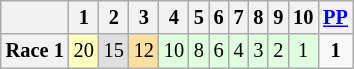<table class="wikitable" style="font-size: 85%;">
<tr>
<th></th>
<th>1</th>
<th>2</th>
<th>3</th>
<th>4</th>
<th>5</th>
<th>6</th>
<th>7</th>
<th>8</th>
<th>9</th>
<th>10</th>
<th><a href='#'>PP</a></th>
</tr>
<tr align="center">
<th>Race 1</th>
<td style="background:#FFFFBF;">20</td>
<td style="background:#DFDFDF;">15</td>
<td style="background:#FFDF9F;">12</td>
<td style="background:#DFFFDF;">10</td>
<td style="background:#DFFFDF;">8</td>
<td style="background:#DFFFDF;">6</td>
<td style="background:#DFFFDF;">4</td>
<td style="background:#DFFFDF;">3</td>
<td style="background:#DFFFDF;">2</td>
<td style="background:#DFFFDF;">1</td>
<td><strong>1</strong></td>
</tr>
</table>
